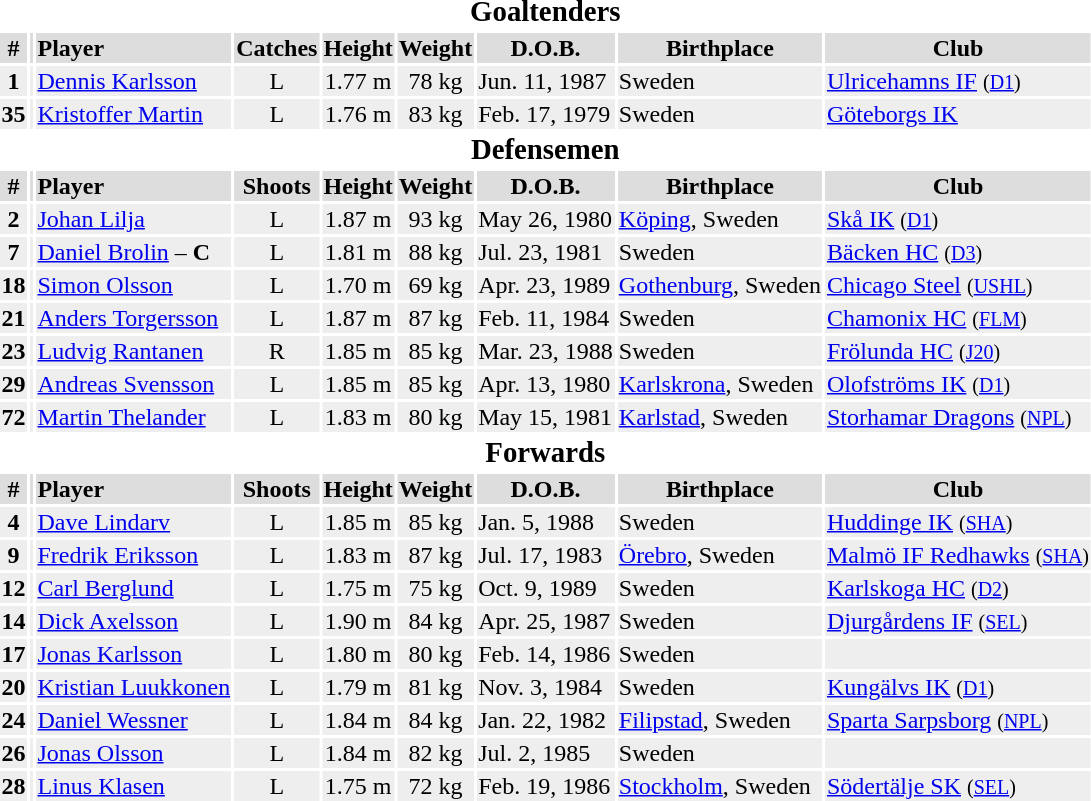<table>
<tr>
<th colspan=9 style="text-align:center;"><big>Goaltenders</big></th>
</tr>
<tr bgcolor="#dddddd">
<th>#</th>
<th></th>
<td align=left><strong>Player</strong></td>
<th><strong>Catches</strong></th>
<th><strong>Height</strong></th>
<th><strong>Weight</strong></th>
<th><strong>D.O.B.</strong></th>
<th><strong>Birthplace</strong></th>
<td align=center><strong>Club</strong></td>
</tr>
<tr bgcolor="#eeeeee">
<td align=center><strong>1</strong></td>
<td align=center></td>
<td><a href='#'>Dennis Karlsson</a></td>
<td align=center>L</td>
<td align=center>1.77 m</td>
<td align=center>78 kg</td>
<td>Jun. 11, 1987</td>
<td>Sweden</td>
<td> <a href='#'>Ulricehamns IF</a> <small>(<a href='#'>D1</a>)</small></td>
</tr>
<tr bgcolor="#eeeeee">
<td align=center><strong>35</strong></td>
<td align=center></td>
<td><a href='#'>Kristoffer Martin</a></td>
<td align=center>L</td>
<td align=center>1.76 m</td>
<td align=center>83 kg</td>
<td>Feb. 17, 1979</td>
<td>Sweden</td>
<td> <a href='#'>Göteborgs IK</a></td>
</tr>
<tr>
<th colspan=9 style="text-align:center;"><big>Defensemen</big></th>
</tr>
<tr bgcolor="#dddddd">
<th>#</th>
<th></th>
<td align=left><strong>Player</strong></td>
<th><strong>Shoots</strong></th>
<th><strong>Height</strong></th>
<th><strong>Weight</strong></th>
<th><strong>D.O.B.</strong></th>
<th><strong>Birthplace</strong></th>
<td align=center><strong>Club</strong></td>
</tr>
<tr bgcolor="#eeeeee">
<td align=center><strong>2</strong></td>
<td align=center></td>
<td><a href='#'>Johan Lilja</a></td>
<td align=center>L</td>
<td align=center>1.87 m</td>
<td align=center>93 kg</td>
<td>May 26, 1980</td>
<td><a href='#'>Köping</a>, Sweden</td>
<td> <a href='#'>Skå IK</a> <small>(<a href='#'>D1</a>)</small></td>
</tr>
<tr bgcolor="#eeeeee">
<td align=center><strong>7</strong></td>
<td align=center></td>
<td><a href='#'>Daniel Brolin</a> – <strong>C</strong></td>
<td align=center>L</td>
<td align=center>1.81 m</td>
<td align=center>88 kg</td>
<td>Jul. 23, 1981</td>
<td>Sweden</td>
<td> <a href='#'>Bäcken HC</a> <small>(<a href='#'>D3</a>)</small></td>
</tr>
<tr bgcolor="#eeeeee">
<td align=center><strong>18</strong></td>
<td align=center></td>
<td><a href='#'>Simon Olsson</a></td>
<td align=center>L</td>
<td align=center>1.70 m</td>
<td align=center>69 kg</td>
<td>Apr. 23, 1989</td>
<td><a href='#'>Gothenburg</a>, Sweden</td>
<td> <a href='#'>Chicago Steel</a> <small>(<a href='#'>USHL</a>)</small></td>
</tr>
<tr bgcolor="#eeeeee">
<td align=center><strong>21</strong></td>
<td align=center></td>
<td><a href='#'>Anders Torgersson</a></td>
<td align=center>L</td>
<td align=center>1.87 m</td>
<td align=center>87 kg</td>
<td>Feb. 11, 1984</td>
<td>Sweden</td>
<td> <a href='#'>Chamonix HC</a> <small>(<a href='#'>FLM</a>)</small></td>
</tr>
<tr bgcolor="#eeeeee">
<td align=center><strong>23</strong></td>
<td align=center></td>
<td><a href='#'>Ludvig Rantanen</a></td>
<td align=center>R</td>
<td align=center>1.85 m</td>
<td align=center>85 kg</td>
<td>Mar. 23, 1988</td>
<td>Sweden</td>
<td> <a href='#'>Frölunda HC</a> <small>(<a href='#'>J20</a>)</small></td>
</tr>
<tr bgcolor="#eeeeee">
<td align=center><strong>29</strong></td>
<td align=center></td>
<td><a href='#'>Andreas Svensson</a></td>
<td align=center>L</td>
<td align=center>1.85 m</td>
<td align=center>85 kg</td>
<td>Apr. 13, 1980</td>
<td><a href='#'>Karlskrona</a>, Sweden</td>
<td> <a href='#'>Olofströms IK</a> <small>(<a href='#'>D1</a>)</small></td>
</tr>
<tr bgcolor="#eeeeee">
<td align=center><strong>72</strong></td>
<td align=center></td>
<td><a href='#'>Martin Thelander</a></td>
<td align=center>L</td>
<td align=center>1.83 m</td>
<td align=center>80 kg</td>
<td>May 15, 1981</td>
<td><a href='#'>Karlstad</a>, Sweden</td>
<td> <a href='#'>Storhamar Dragons</a> <small>(<a href='#'>NPL</a>)</small></td>
</tr>
<tr>
<th colspan=9 style="text-align:center;"><big>Forwards</big></th>
</tr>
<tr bgcolor="#dddddd">
<th>#</th>
<th></th>
<td align=left><strong>Player</strong></td>
<th><strong>Shoots</strong></th>
<th><strong>Height</strong></th>
<th><strong>Weight</strong></th>
<th><strong>D.O.B.</strong></th>
<th><strong>Birthplace</strong></th>
<td align=center><strong>Club</strong></td>
</tr>
<tr bgcolor="#eeeeee">
<td align=center><strong>4</strong></td>
<td align=center></td>
<td><a href='#'>Dave Lindarv</a></td>
<td align=center>L</td>
<td align=center>1.85 m</td>
<td align=center>85 kg</td>
<td>Jan. 5, 1988</td>
<td>Sweden</td>
<td> <a href='#'>Huddinge IK</a> <small>(<a href='#'>SHA</a>)</small></td>
</tr>
<tr bgcolor="#eeeeee">
<td align=center><strong>9</strong></td>
<td align=center></td>
<td><a href='#'>Fredrik Eriksson</a></td>
<td align=center>L</td>
<td align=center>1.83 m</td>
<td align=center>87 kg</td>
<td>Jul. 17, 1983</td>
<td><a href='#'>Örebro</a>, Sweden</td>
<td> <a href='#'>Malmö IF Redhawks</a> <small>(<a href='#'>SHA</a>)</small></td>
</tr>
<tr bgcolor="#eeeeee">
<td align=center><strong>12</strong></td>
<td align=center></td>
<td><a href='#'>Carl Berglund</a></td>
<td align=center>L</td>
<td align=center>1.75 m</td>
<td align=center>75 kg</td>
<td>Oct. 9, 1989</td>
<td>Sweden</td>
<td> <a href='#'>Karlskoga HC</a> <small>(<a href='#'>D2</a>)</small></td>
</tr>
<tr bgcolor="#eeeeee">
<td align=center><strong>14</strong></td>
<td align=center></td>
<td><a href='#'>Dick Axelsson</a></td>
<td align=center>L</td>
<td align=center>1.90 m</td>
<td align=center>84 kg</td>
<td>Apr. 25, 1987</td>
<td>Sweden</td>
<td> <a href='#'>Djurgårdens IF</a> <small>(<a href='#'>SEL</a>)</small></td>
</tr>
<tr bgcolor="#eeeeee">
<td align=center><strong>17</strong></td>
<td align=center></td>
<td><a href='#'>Jonas Karlsson</a></td>
<td align=center>L</td>
<td align=center>1.80 m</td>
<td align=center>80 kg</td>
<td>Feb. 14, 1986</td>
<td>Sweden</td>
<td></td>
</tr>
<tr bgcolor="#eeeeee">
<td align=center><strong>20</strong></td>
<td align=center></td>
<td><a href='#'>Kristian Luukkonen</a></td>
<td align=center>L</td>
<td align=center>1.79 m</td>
<td align=center>81 kg</td>
<td>Nov. 3, 1984</td>
<td>Sweden</td>
<td> <a href='#'>Kungälvs IK</a> <small>(<a href='#'>D1</a>)</small></td>
</tr>
<tr bgcolor="#eeeeee">
<td align=center><strong>24</strong></td>
<td align=center></td>
<td><a href='#'>Daniel Wessner</a></td>
<td align=center>L</td>
<td align=center>1.84 m</td>
<td align=center>84 kg</td>
<td>Jan. 22, 1982</td>
<td><a href='#'>Filipstad</a>, Sweden</td>
<td> <a href='#'>Sparta Sarpsborg</a> <small>(<a href='#'>NPL</a>)</small></td>
</tr>
<tr bgcolor="#eeeeee">
<td align=center><strong>26</strong></td>
<td align=center></td>
<td><a href='#'>Jonas Olsson</a></td>
<td align=center>L</td>
<td align=center>1.84 m</td>
<td align=center>82 kg</td>
<td>Jul. 2, 1985</td>
<td>Sweden</td>
<td></td>
</tr>
<tr bgcolor="#eeeeee">
<td align=center><strong>28</strong></td>
<td align=center></td>
<td><a href='#'>Linus Klasen</a></td>
<td align=center>L</td>
<td align=center>1.75 m</td>
<td align=center>72 kg</td>
<td>Feb. 19, 1986</td>
<td><a href='#'>Stockholm</a>, Sweden</td>
<td> <a href='#'>Södertälje SK</a> <small>(<a href='#'>SEL</a>)</small></td>
</tr>
</table>
